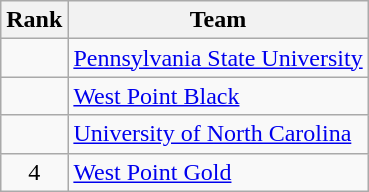<table class="wikitable">
<tr>
<th>Rank</th>
<th>Team</th>
</tr>
<tr>
<td align=center></td>
<td align="left"><a href='#'>Pennsylvania State University</a></td>
</tr>
<tr>
<td align=center></td>
<td align="left"><a href='#'>West Point Black</a></td>
</tr>
<tr>
<td align=center></td>
<td align="left"><a href='#'>University of North Carolina</a></td>
</tr>
<tr>
<td align=center>4</td>
<td align="left"><a href='#'>West Point Gold</a></td>
</tr>
</table>
